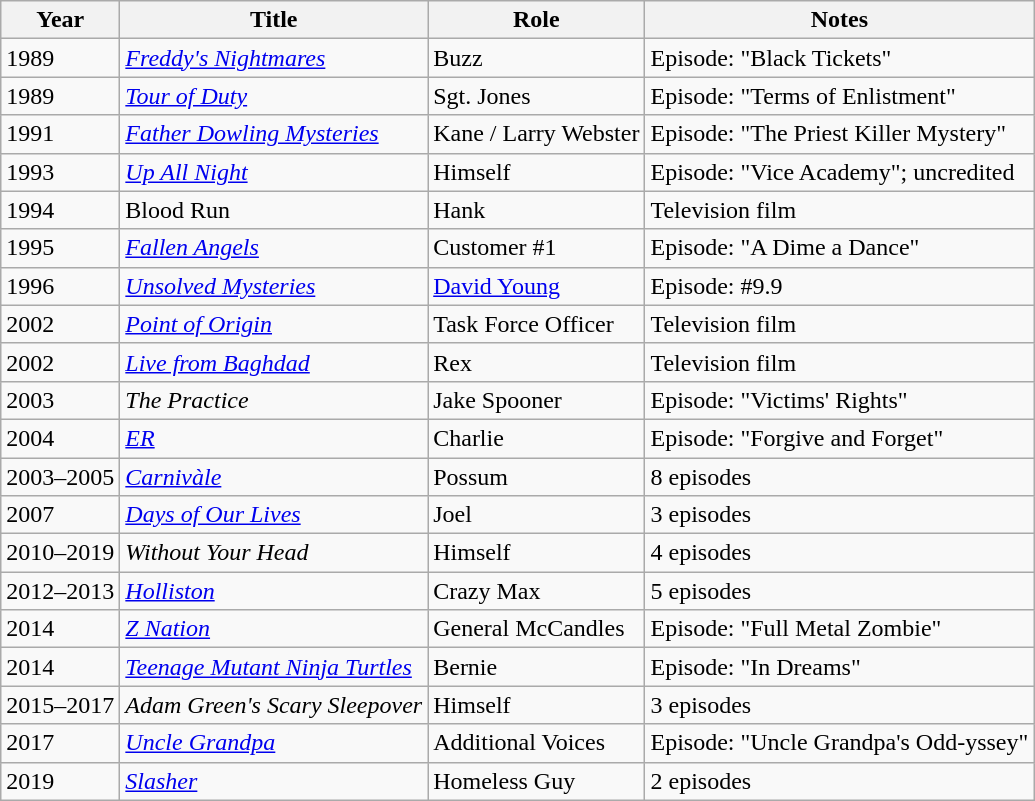<table class="wikitable sortable">
<tr>
<th>Year</th>
<th>Title</th>
<th>Role</th>
<th class="unsortable">Notes</th>
</tr>
<tr>
<td>1989</td>
<td><em><a href='#'>Freddy's Nightmares</a></em></td>
<td>Buzz</td>
<td>Episode: "Black Tickets"</td>
</tr>
<tr>
<td>1989</td>
<td><em><a href='#'>Tour of Duty</a></em></td>
<td>Sgt. Jones</td>
<td>Episode: "Terms of Enlistment"</td>
</tr>
<tr>
<td>1991</td>
<td><em><a href='#'>Father Dowling Mysteries</a></em></td>
<td>Kane / Larry Webster</td>
<td>Episode: "The Priest Killer Mystery"</td>
</tr>
<tr>
<td>1993</td>
<td><em><a href='#'>Up All Night</a></em></td>
<td>Himself</td>
<td>Episode: "Vice Academy"; uncredited</td>
</tr>
<tr>
<td>1994</td>
<td>Blood Run</td>
<td>Hank</td>
<td>Television film</td>
</tr>
<tr>
<td>1995</td>
<td><em><a href='#'>Fallen Angels</a></em></td>
<td>Customer #1</td>
<td>Episode: "A Dime a Dance"</td>
</tr>
<tr>
<td>1996</td>
<td><em><a href='#'>Unsolved Mysteries</a></em></td>
<td><a href='#'>David Young</a></td>
<td>Episode: #9.9</td>
</tr>
<tr>
<td>2002</td>
<td><em><a href='#'>Point of Origin</a></em></td>
<td>Task Force Officer</td>
<td>Television film</td>
</tr>
<tr>
<td>2002</td>
<td><em><a href='#'>Live from Baghdad</a></em></td>
<td>Rex</td>
<td>Television film</td>
</tr>
<tr>
<td>2003</td>
<td><em>The Practice</em></td>
<td>Jake Spooner</td>
<td>Episode: "Victims' Rights"</td>
</tr>
<tr>
<td>2004</td>
<td><em><a href='#'>ER</a></em></td>
<td>Charlie</td>
<td>Episode: "Forgive and Forget"</td>
</tr>
<tr>
<td>2003–2005</td>
<td><em><a href='#'>Carnivàle</a></em></td>
<td>Possum</td>
<td>8 episodes</td>
</tr>
<tr>
<td>2007</td>
<td><em><a href='#'>Days of Our Lives</a></em></td>
<td>Joel</td>
<td>3 episodes</td>
</tr>
<tr>
<td>2010–2019</td>
<td><em>Without Your Head</em></td>
<td>Himself</td>
<td>4 episodes</td>
</tr>
<tr>
<td>2012–2013</td>
<td><em><a href='#'>Holliston</a></em></td>
<td>Crazy Max</td>
<td>5 episodes</td>
</tr>
<tr>
<td>2014</td>
<td><em><a href='#'>Z Nation</a></em></td>
<td>General McCandles</td>
<td>Episode: "Full Metal Zombie"</td>
</tr>
<tr>
<td>2014</td>
<td><em><a href='#'>Teenage Mutant Ninja Turtles</a></em></td>
<td>Bernie</td>
<td>Episode: "In Dreams"</td>
</tr>
<tr>
<td>2015–2017</td>
<td><em>Adam Green's Scary Sleepover</em></td>
<td>Himself</td>
<td>3 episodes</td>
</tr>
<tr>
<td>2017</td>
<td><em><a href='#'>Uncle Grandpa</a></em></td>
<td>Additional Voices</td>
<td>Episode: "Uncle Grandpa's Odd-yssey"</td>
</tr>
<tr>
<td>2019</td>
<td><em><a href='#'>Slasher</a></em></td>
<td>Homeless Guy</td>
<td>2 episodes</td>
</tr>
</table>
